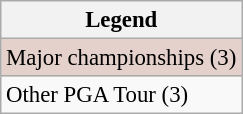<table class="wikitable" style="font-size:95%;">
<tr>
<th>Legend</th>
</tr>
<tr style="background:#e5d1cb;">
<td>Major championships (3)</td>
</tr>
<tr>
<td>Other PGA Tour (3)</td>
</tr>
</table>
